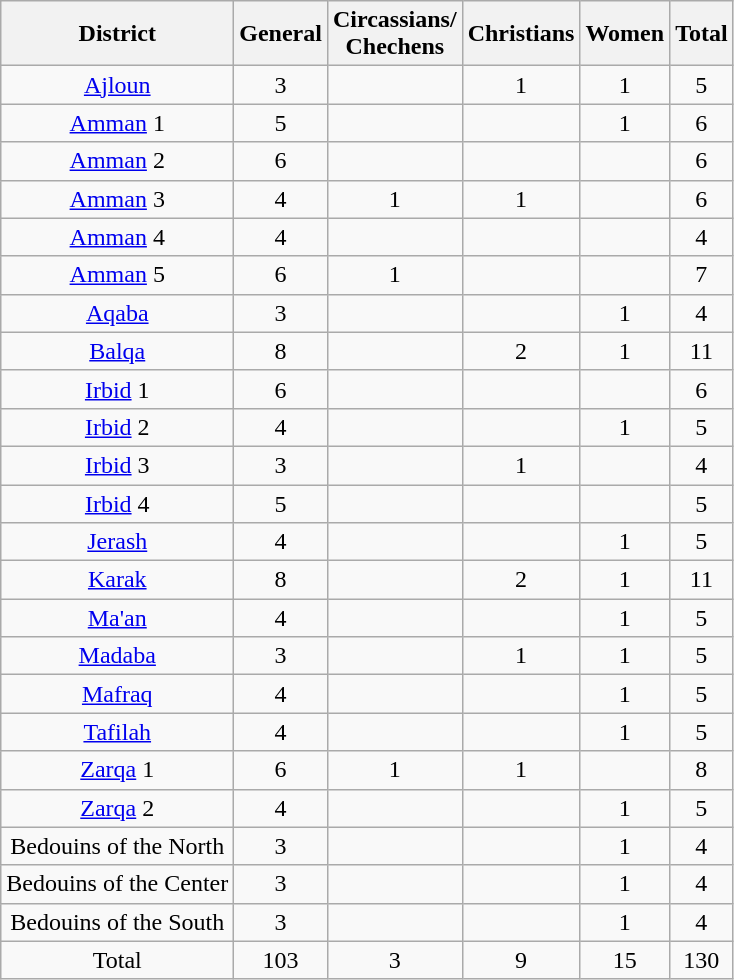<table class=wikitable style=text-align:center>
<tr>
<th>District</th>
<th>General</th>
<th>Circassians/<br>Chechens</th>
<th>Christians</th>
<th>Women</th>
<th>Total</th>
</tr>
<tr>
<td><a href='#'>Ajloun</a></td>
<td>3</td>
<td></td>
<td>1</td>
<td>1</td>
<td>5</td>
</tr>
<tr>
<td><a href='#'>Amman</a> 1</td>
<td>5</td>
<td></td>
<td></td>
<td>1</td>
<td>6</td>
</tr>
<tr>
<td><a href='#'>Amman</a> 2</td>
<td>6</td>
<td></td>
<td></td>
<td></td>
<td>6</td>
</tr>
<tr>
<td><a href='#'>Amman</a> 3</td>
<td>4</td>
<td>1</td>
<td>1</td>
<td></td>
<td>6</td>
</tr>
<tr>
<td><a href='#'>Amman</a> 4</td>
<td>4</td>
<td></td>
<td></td>
<td></td>
<td>4</td>
</tr>
<tr>
<td><a href='#'>Amman</a> 5</td>
<td>6</td>
<td>1</td>
<td></td>
<td></td>
<td>7</td>
</tr>
<tr>
<td><a href='#'>Aqaba</a></td>
<td>3</td>
<td></td>
<td></td>
<td>1</td>
<td>4</td>
</tr>
<tr>
<td><a href='#'>Balqa</a></td>
<td>8</td>
<td></td>
<td>2</td>
<td>1</td>
<td>11</td>
</tr>
<tr>
<td><a href='#'>Irbid</a> 1</td>
<td>6</td>
<td></td>
<td></td>
<td></td>
<td>6</td>
</tr>
<tr>
<td><a href='#'>Irbid</a> 2</td>
<td>4</td>
<td></td>
<td></td>
<td>1</td>
<td>5</td>
</tr>
<tr>
<td><a href='#'>Irbid</a> 3</td>
<td>3</td>
<td></td>
<td>1</td>
<td></td>
<td>4</td>
</tr>
<tr>
<td><a href='#'>Irbid</a> 4</td>
<td>5</td>
<td></td>
<td></td>
<td></td>
<td>5</td>
</tr>
<tr>
<td><a href='#'>Jerash</a></td>
<td>4</td>
<td></td>
<td></td>
<td>1</td>
<td>5</td>
</tr>
<tr>
<td><a href='#'>Karak</a></td>
<td>8</td>
<td></td>
<td>2</td>
<td>1</td>
<td>11</td>
</tr>
<tr>
<td><a href='#'>Ma'an</a></td>
<td>4</td>
<td></td>
<td></td>
<td>1</td>
<td>5</td>
</tr>
<tr>
<td><a href='#'>Madaba</a></td>
<td>3</td>
<td></td>
<td>1</td>
<td>1</td>
<td>5</td>
</tr>
<tr>
<td><a href='#'>Mafraq</a></td>
<td>4</td>
<td></td>
<td></td>
<td>1</td>
<td>5</td>
</tr>
<tr>
<td><a href='#'>Tafilah</a></td>
<td>4</td>
<td></td>
<td></td>
<td>1</td>
<td>5</td>
</tr>
<tr>
<td><a href='#'>Zarqa</a> 1</td>
<td>6</td>
<td>1</td>
<td>1</td>
<td></td>
<td>8</td>
</tr>
<tr>
<td><a href='#'>Zarqa</a> 2</td>
<td>4</td>
<td></td>
<td></td>
<td>1</td>
<td>5</td>
</tr>
<tr>
<td>Bedouins of the North</td>
<td>3</td>
<td></td>
<td></td>
<td>1</td>
<td>4</td>
</tr>
<tr>
<td>Bedouins of the Center</td>
<td>3</td>
<td></td>
<td></td>
<td>1</td>
<td>4</td>
</tr>
<tr>
<td>Bedouins of the South</td>
<td>3</td>
<td></td>
<td></td>
<td>1</td>
<td>4</td>
</tr>
<tr>
<td>Total</td>
<td>103</td>
<td>3</td>
<td>9</td>
<td>15</td>
<td>130</td>
</tr>
</table>
